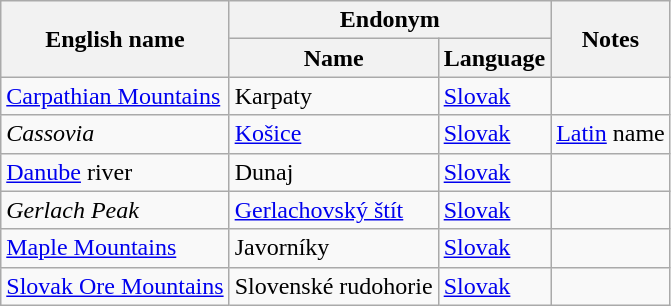<table class="wikitable sortable mw-collapsible">
<tr>
<th rowspan="2">English name</th>
<th colspan="2">Endonym</th>
<th rowspan="2">Notes</th>
</tr>
<tr>
<th>Name</th>
<th>Language</th>
</tr>
<tr>
<td><a href='#'>Carpathian Mountains</a></td>
<td>Karpaty</td>
<td><a href='#'>Slovak</a></td>
<td></td>
</tr>
<tr>
<td><em>Cassovia</em></td>
<td><a href='#'>Košice</a></td>
<td><a href='#'>Slovak</a></td>
<td><a href='#'>Latin</a> name</td>
</tr>
<tr>
<td><a href='#'>Danube</a> river</td>
<td>Dunaj</td>
<td><a href='#'>Slovak</a></td>
<td></td>
</tr>
<tr>
<td><em>Gerlach Peak</em></td>
<td><a href='#'>Gerlachovský štít</a></td>
<td><a href='#'>Slovak</a></td>
<td></td>
</tr>
<tr>
<td><a href='#'>Maple Mountains</a></td>
<td>Javorníky</td>
<td><a href='#'>Slovak</a></td>
<td></td>
</tr>
<tr>
<td><a href='#'>Slovak Ore Mountains</a></td>
<td>Slovenské rudohorie</td>
<td><a href='#'>Slovak</a></td>
<td></td>
</tr>
</table>
